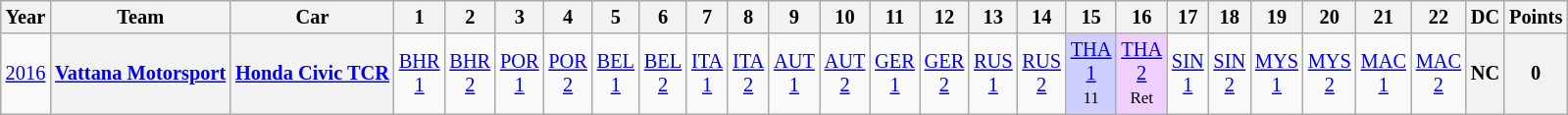<table class="wikitable" style="text-align:center; font-size:85%">
<tr>
<th>Year</th>
<th>Team</th>
<th>Car</th>
<th>1</th>
<th>2</th>
<th>3</th>
<th>4</th>
<th>5</th>
<th>6</th>
<th>7</th>
<th>8</th>
<th>9</th>
<th>10</th>
<th>11</th>
<th>12</th>
<th>13</th>
<th>14</th>
<th>15</th>
<th>16</th>
<th>17</th>
<th>18</th>
<th>19</th>
<th>20</th>
<th>21</th>
<th>22</th>
<th>DC</th>
<th>Points</th>
</tr>
<tr>
<td><a href='#'>2016</a></td>
<th><a href='#'>Vattana Motorsport</a></th>
<th><a href='#'>Honda Civic TCR</a></th>
<td><a href='#'>BHR<br>1</a></td>
<td><a href='#'>BHR<br>2</a></td>
<td><a href='#'>POR<br>1</a></td>
<td><a href='#'>POR<br>2</a></td>
<td><a href='#'>BEL<br>1</a></td>
<td><a href='#'>BEL<br>2</a></td>
<td><a href='#'>ITA<br>1</a></td>
<td><a href='#'>ITA<br>2</a></td>
<td><a href='#'>AUT<br>1</a></td>
<td><a href='#'>AUT<br>2</a></td>
<td><a href='#'>GER<br>1</a></td>
<td><a href='#'>GER<br>2</a></td>
<td><a href='#'>RUS<br>1</a></td>
<td><a href='#'>RUS<br>2</a></td>
<td style="background:#CFCFFF;"><a href='#'>THA<br>1</a><br><small>11</small></td>
<td style="background:#EFCFFF;"><a href='#'>THA<br>2</a><br><small>Ret</small></td>
<td><a href='#'>SIN<br>1</a></td>
<td><a href='#'>SIN<br>2</a></td>
<td><a href='#'>MYS<br>1</a></td>
<td><a href='#'>MYS<br>2</a></td>
<td><a href='#'>MAC<br>1</a></td>
<td><a href='#'>MAC<br>2</a></td>
<th>NC</th>
<th>0</th>
</tr>
</table>
